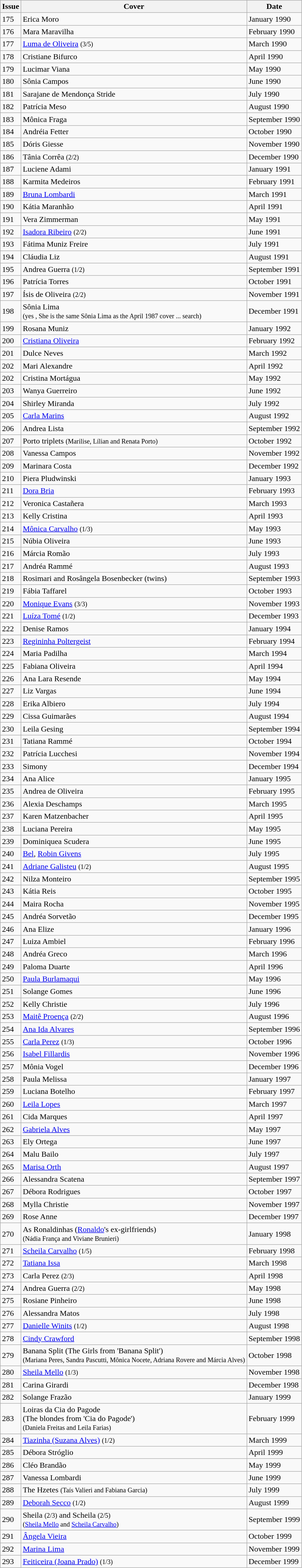<table class="wikitable">
<tr>
<th>Issue</th>
<th>Cover</th>
<th>Date</th>
</tr>
<tr>
<td>175</td>
<td>Erica Moro</td>
<td>January 1990</td>
</tr>
<tr>
<td>176</td>
<td>Mara Maravilha</td>
<td>February 1990</td>
</tr>
<tr>
<td>177</td>
<td><a href='#'>Luma de Oliveira</a> <small>(3/5)</small></td>
<td>March 1990</td>
</tr>
<tr>
<td>178</td>
<td>Cristiane Bifurco</td>
<td>April 1990</td>
</tr>
<tr>
<td>179</td>
<td>Lucimar Viana</td>
<td>May 1990</td>
</tr>
<tr>
<td>180</td>
<td>Sônia Campos</td>
<td>June 1990</td>
</tr>
<tr>
<td>181</td>
<td>Sarajane de Mendonça Stride</td>
<td>July 1990</td>
</tr>
<tr>
<td>182</td>
<td>Patrícia Meso</td>
<td>August 1990</td>
</tr>
<tr>
<td>183</td>
<td>Mônica Fraga</td>
<td>September 1990</td>
</tr>
<tr>
<td>184</td>
<td>Andréia Fetter</td>
<td>October 1990</td>
</tr>
<tr>
<td>185</td>
<td>Dóris Giesse</td>
<td>November 1990</td>
</tr>
<tr>
<td>186</td>
<td>Tânia Corrêa <small>(2/2)</small></td>
<td>December 1990</td>
</tr>
<tr>
<td>187</td>
<td>Luciene Adami</td>
<td>January 1991</td>
</tr>
<tr>
<td>188</td>
<td>Karmita Medeiros</td>
<td>February 1991</td>
</tr>
<tr>
<td>189</td>
<td><a href='#'>Bruna Lombardi</a></td>
<td>March 1991</td>
</tr>
<tr>
<td>190</td>
<td>Kátia Maranhão</td>
<td>April 1991</td>
</tr>
<tr>
<td>191</td>
<td>Vera Zimmerman</td>
<td>May 1991</td>
</tr>
<tr>
<td>192</td>
<td><a href='#'>Isadora Ribeiro</a> <small>(2/2)</small></td>
<td>June 1991</td>
</tr>
<tr>
<td>193</td>
<td>Fátima Muniz Freire</td>
<td>July 1991</td>
</tr>
<tr>
<td>194</td>
<td>Cláudia Liz</td>
<td>August 1991</td>
</tr>
<tr>
<td>195</td>
<td>Andrea Guerra <small>(1/2)</small></td>
<td>September 1991</td>
</tr>
<tr>
<td>196</td>
<td>Patrícia Torres</td>
<td>October 1991</td>
</tr>
<tr>
<td>197</td>
<td>Ísis de Oliveira <small>(2/2)</small></td>
<td>November 1991</td>
</tr>
<tr>
<td>198</td>
<td>Sônia Lima<br><small>(yes , She is  the same Sônia Lima as the April 1987 cover   ... search)</small></td>
<td>December 1991</td>
</tr>
<tr>
<td>199</td>
<td>Rosana Muniz</td>
<td>January 1992</td>
</tr>
<tr>
<td>200</td>
<td><a href='#'>Cristiana Oliveira</a></td>
<td>February 1992</td>
</tr>
<tr>
<td>201</td>
<td>Dulce Neves</td>
<td>March 1992</td>
</tr>
<tr>
<td>202</td>
<td>Mari Alexandre</td>
<td>April 1992</td>
</tr>
<tr>
<td>202</td>
<td>Cristina Mortágua</td>
<td>May 1992</td>
</tr>
<tr>
<td>203</td>
<td>Wanya Guerreiro</td>
<td>June 1992</td>
</tr>
<tr>
<td>204</td>
<td>Shirley Miranda</td>
<td>July 1992</td>
</tr>
<tr>
<td>205</td>
<td><a href='#'>Carla Marins</a></td>
<td>August 1992</td>
</tr>
<tr>
<td>206</td>
<td>Andrea Lista</td>
<td>September 1992</td>
</tr>
<tr>
<td>207</td>
<td>Porto triplets <small>(Marilise, Lílian and Renata Porto)</small></td>
<td>October 1992</td>
</tr>
<tr>
<td>208</td>
<td>Vanessa Campos</td>
<td>November 1992</td>
</tr>
<tr>
<td>209</td>
<td>Marinara Costa</td>
<td>December 1992</td>
</tr>
<tr>
<td>210</td>
<td>Piera Pludwinski</td>
<td>January 1993</td>
</tr>
<tr>
<td>211</td>
<td><a href='#'>Dora Bria</a></td>
<td>February 1993</td>
</tr>
<tr>
<td>212</td>
<td>Veronica Castañera</td>
<td>March 1993</td>
</tr>
<tr>
<td>213</td>
<td>Kelly Cristina</td>
<td>April 1993</td>
</tr>
<tr>
<td>214</td>
<td><a href='#'>Mônica Carvalho</a> <small>(1/3)</small></td>
<td>May 1993</td>
</tr>
<tr>
<td>215</td>
<td>Núbia Oliveira</td>
<td>June 1993</td>
</tr>
<tr>
<td>216</td>
<td>Márcia Romão</td>
<td>July 1993</td>
</tr>
<tr>
<td>217</td>
<td>Andréa Rammé</td>
<td>August 1993</td>
</tr>
<tr>
<td>218</td>
<td>Rosimari and Rosângela Bosenbecker (twins)</td>
<td>September 1993</td>
</tr>
<tr>
<td>219</td>
<td>Fábia Taffarel</td>
<td>October 1993</td>
</tr>
<tr>
<td>220</td>
<td><a href='#'>Monique Evans</a> <small>(3/3)</small></td>
<td>November 1993</td>
</tr>
<tr>
<td>221</td>
<td><a href='#'>Luíza Tomé</a> <small>(1/2)</small></td>
<td>December 1993</td>
</tr>
<tr>
<td>222</td>
<td>Denise Ramos</td>
<td>January 1994</td>
</tr>
<tr>
<td>223</td>
<td><a href='#'>Regininha Poltergeist</a></td>
<td>February 1994</td>
</tr>
<tr>
<td>224</td>
<td>Maria Padilha</td>
<td>March 1994</td>
</tr>
<tr>
<td>225</td>
<td>Fabiana Oliveira</td>
<td>April 1994</td>
</tr>
<tr>
<td>226</td>
<td>Ana Lara Resende</td>
<td>May 1994</td>
</tr>
<tr>
<td>227</td>
<td>Liz Vargas</td>
<td>June 1994</td>
</tr>
<tr>
<td>228</td>
<td>Erika Albiero</td>
<td>July 1994</td>
</tr>
<tr>
<td>229</td>
<td>Cissa Guimarães</td>
<td>August 1994</td>
</tr>
<tr>
<td>230</td>
<td>Leila Gesing</td>
<td>September 1994</td>
</tr>
<tr>
<td>231</td>
<td>Tatiana Rammé</td>
<td>October 1994</td>
</tr>
<tr>
<td>232</td>
<td>Patrícia Lucchesi</td>
<td>November 1994</td>
</tr>
<tr>
<td>233</td>
<td>Simony</td>
<td>December 1994</td>
</tr>
<tr>
<td>234</td>
<td>Ana Alice</td>
<td>January 1995</td>
</tr>
<tr>
<td>235</td>
<td>Andrea de Oliveira</td>
<td>February 1995</td>
</tr>
<tr>
<td>236</td>
<td>Alexia Deschamps</td>
<td>March 1995</td>
</tr>
<tr>
<td>237</td>
<td>Karen Matzenbacher</td>
<td>April 1995</td>
</tr>
<tr>
<td>238</td>
<td>Luciana Pereira</td>
<td>May 1995</td>
</tr>
<tr>
<td>239</td>
<td>Dominiquea Scudera</td>
<td>June 1995</td>
</tr>
<tr>
<td>240</td>
<td><a href='#'>Bel</a>, <a href='#'>Robin Givens</a></td>
<td>July 1995</td>
</tr>
<tr>
<td>241</td>
<td><a href='#'>Adriane Galisteu</a>  <small>(1/2)</small></td>
<td>August 1995</td>
</tr>
<tr>
<td>242</td>
<td>Nilza Monteiro</td>
<td>September 1995</td>
</tr>
<tr>
<td>243</td>
<td>Kátia Reis</td>
<td>October 1995</td>
</tr>
<tr>
<td>244</td>
<td>Maira Rocha</td>
<td>November 1995</td>
</tr>
<tr>
<td>245</td>
<td>Andréa Sorvetão</td>
<td>December 1995</td>
</tr>
<tr>
<td>246</td>
<td>Ana Elize</td>
<td>January 1996</td>
</tr>
<tr>
<td>247</td>
<td>Luiza Ambiel</td>
<td>February 1996</td>
</tr>
<tr>
<td>248</td>
<td>Andréa Greco</td>
<td>March 1996</td>
</tr>
<tr>
<td>249</td>
<td>Paloma Duarte</td>
<td>April 1996</td>
</tr>
<tr>
<td>250</td>
<td><a href='#'>Paula Burlamaqui</a></td>
<td>May 1996</td>
</tr>
<tr>
<td>251</td>
<td>Solange Gomes</td>
<td>June 1996</td>
</tr>
<tr>
<td>252</td>
<td>Kelly Christie</td>
<td>July 1996</td>
</tr>
<tr>
<td>253</td>
<td><a href='#'>Maitê Proença</a> <small>(2/2)</small></td>
<td>August 1996</td>
</tr>
<tr>
<td>254</td>
<td><a href='#'>Ana Ida Alvares</a></td>
<td>September 1996</td>
</tr>
<tr>
<td>255</td>
<td><a href='#'>Carla Perez</a> <small>(1/3)</small></td>
<td>October 1996</td>
</tr>
<tr>
<td>256</td>
<td><a href='#'>Isabel Fillardis</a></td>
<td>November 1996</td>
</tr>
<tr>
<td>257</td>
<td>Mônia Vogel</td>
<td>December 1996</td>
</tr>
<tr>
<td>258</td>
<td>Paula Melissa</td>
<td>January 1997</td>
</tr>
<tr>
<td>259</td>
<td>Luciana Botelho</td>
<td>February 1997</td>
</tr>
<tr>
<td>260</td>
<td><a href='#'>Leila Lopes</a></td>
<td>March 1997</td>
</tr>
<tr>
<td>261</td>
<td>Cida Marques</td>
<td>April 1997</td>
</tr>
<tr>
<td>262</td>
<td><a href='#'>Gabriela Alves</a></td>
<td>May 1997</td>
</tr>
<tr>
<td>263</td>
<td>Ely Ortega</td>
<td>June 1997</td>
</tr>
<tr>
<td>264</td>
<td>Malu Bailo</td>
<td>July 1997</td>
</tr>
<tr>
<td>265</td>
<td><a href='#'>Marisa Orth</a></td>
<td>August 1997</td>
</tr>
<tr>
<td>266</td>
<td>Alessandra Scatena</td>
<td>September 1997</td>
</tr>
<tr>
<td>267</td>
<td>Débora Rodrigues</td>
<td>October 1997</td>
</tr>
<tr>
<td>268</td>
<td>Mylla Christie</td>
<td>November 1997</td>
</tr>
<tr>
<td>269</td>
<td>Rose Anne</td>
<td>December 1997</td>
</tr>
<tr>
<td>270</td>
<td>As Ronaldinhas (<a href='#'>Ronaldo</a>'s ex-girlfriends)<br><small>(Nádia França and Viviane Brunieri)</small></td>
<td>January 1998</td>
</tr>
<tr>
<td>271</td>
<td><a href='#'>Scheila Carvalho</a> <small>(1/5)</small></td>
<td>February 1998</td>
</tr>
<tr>
<td>272</td>
<td><a href='#'>Tatiana Issa</a></td>
<td>March 1998</td>
</tr>
<tr>
<td>273</td>
<td>Carla Perez <small>(2/3)</small></td>
<td>April 1998</td>
</tr>
<tr>
<td>274</td>
<td>Andrea Guerra <small>(2/2)</small></td>
<td>May 1998</td>
</tr>
<tr>
<td>275</td>
<td>Rosiane Pinheiro</td>
<td>June 1998</td>
</tr>
<tr>
<td>276</td>
<td>Alessandra Matos</td>
<td>July 1998</td>
</tr>
<tr>
<td>277</td>
<td><a href='#'>Danielle Winits</a> <small>(1/2)</small></td>
<td>August 1998</td>
</tr>
<tr>
<td>278</td>
<td><a href='#'>Cindy Crawford</a></td>
<td>September 1998</td>
</tr>
<tr>
<td>279</td>
<td>Banana Split (The Girls from 'Banana Split')<br><small>(Mariana Peres, Sandra Pascutti, Mônica Nocete, Adriana Rovere and Márcia Alves)</small></td>
<td>October 1998</td>
</tr>
<tr>
<td>280</td>
<td><a href='#'>Sheila Mello</a> <small>(1/3)</small></td>
<td>November 1998</td>
</tr>
<tr>
<td>281</td>
<td>Carina Girardi</td>
<td>December 1998</td>
</tr>
<tr>
<td>282</td>
<td>Solange Frazão</td>
<td>January 1999</td>
</tr>
<tr>
<td>283</td>
<td>Loiras da Cia do Pagode<br>(The blondes from 'Cia do Pagode')<br><small>(Daniela Freitas and Leila Farias)</small></td>
<td>February 1999</td>
</tr>
<tr>
<td>284</td>
<td><a href='#'>Tiazinha (Suzana Alves)</a> <small>(1/2)</small></td>
<td>March 1999</td>
</tr>
<tr>
<td>285</td>
<td>Débora Stróglio</td>
<td>April 1999</td>
</tr>
<tr>
<td>286</td>
<td>Cléo Brandão</td>
<td>May 1999</td>
</tr>
<tr>
<td>287</td>
<td>Vanessa Lombardi</td>
<td>June 1999</td>
</tr>
<tr>
<td>288</td>
<td>The Hzetes <small>(Taís Valieri and Fabiana Garcia)</small></td>
<td>July 1999</td>
</tr>
<tr>
<td>289</td>
<td><a href='#'>Deborah Secco</a> <small>(1/2)</small></td>
<td>August 1999</td>
</tr>
<tr>
<td>290</td>
<td>Sheila <small>(2/3)</small> and Scheila <small>(2/5)</small><br><small>(<a href='#'>Sheila Mello</a> and <a href='#'>Scheila Carvalho</a>)</small></td>
<td>September 1999</td>
</tr>
<tr>
<td>291</td>
<td><a href='#'>Ângela Vieira</a></td>
<td>October 1999</td>
</tr>
<tr>
<td>292</td>
<td><a href='#'>Marina Lima</a></td>
<td>November 1999</td>
</tr>
<tr>
<td>293</td>
<td><a href='#'>Feiticeira (Joana Prado)</a> <small>(1/3)</small></td>
<td>December 1999</td>
</tr>
</table>
